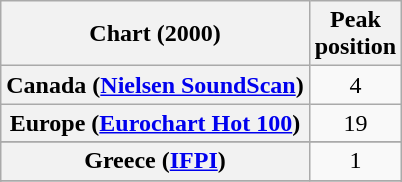<table class="wikitable sortable plainrowheaders" style="text-align:center">
<tr>
<th>Chart (2000)</th>
<th>Peak<br>position</th>
</tr>
<tr>
<th scope="row">Canada (<a href='#'>Nielsen SoundScan</a>)</th>
<td>4</td>
</tr>
<tr>
<th scope="row">Europe (<a href='#'>Eurochart Hot 100</a>)</th>
<td>19</td>
</tr>
<tr>
</tr>
<tr>
</tr>
<tr>
</tr>
<tr>
<th scope="row">Greece (<a href='#'>IFPI</a>)</th>
<td>1</td>
</tr>
<tr>
</tr>
<tr>
</tr>
<tr>
</tr>
<tr>
</tr>
<tr>
</tr>
<tr>
</tr>
<tr>
</tr>
<tr>
</tr>
<tr>
</tr>
<tr>
</tr>
<tr>
</tr>
</table>
